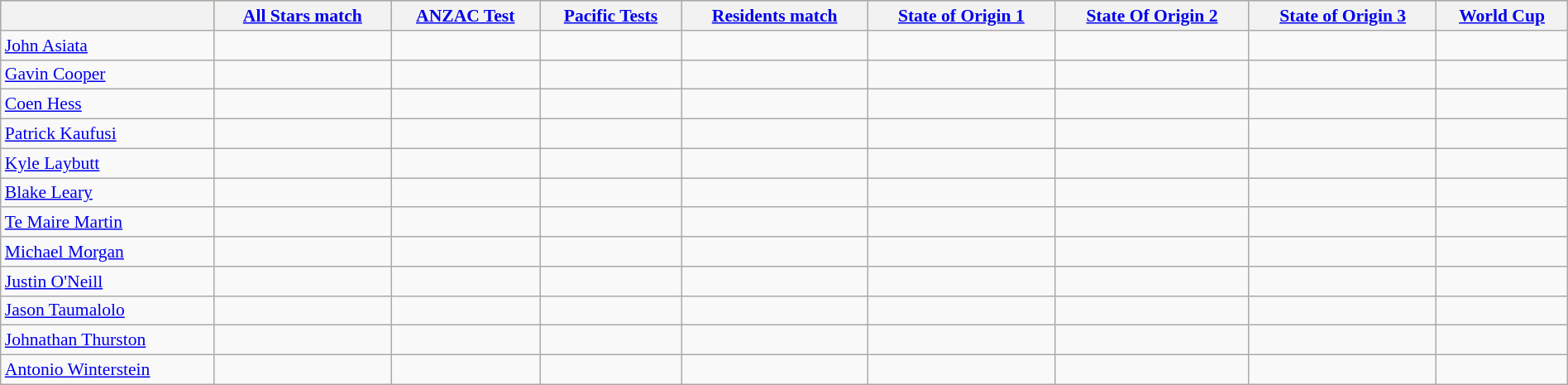<table class="wikitable"  style="width:100%; font-size:90%;">
<tr style="background:#bdb76b;">
<th></th>
<th><a href='#'>All Stars match</a></th>
<th><a href='#'>ANZAC Test</a></th>
<th><a href='#'>Pacific Tests</a></th>
<th><a href='#'>Residents match</a></th>
<th><a href='#'>State of Origin 1</a></th>
<th><a href='#'>State Of Origin 2</a></th>
<th><a href='#'>State of Origin 3</a></th>
<th><a href='#'>World Cup</a></th>
</tr>
<tr>
<td><a href='#'>John Asiata</a></td>
<td></td>
<td></td>
<td></td>
<td></td>
<td></td>
<td></td>
<td></td>
<td></td>
</tr>
<tr>
<td><a href='#'>Gavin Cooper</a></td>
<td></td>
<td></td>
<td></td>
<td></td>
<td></td>
<td></td>
<td></td>
<td></td>
</tr>
<tr>
<td><a href='#'>Coen Hess</a></td>
<td></td>
<td></td>
<td></td>
<td></td>
<td></td>
<td></td>
<td></td>
<td></td>
</tr>
<tr>
<td><a href='#'>Patrick Kaufusi</a></td>
<td></td>
<td></td>
<td></td>
<td></td>
<td></td>
<td></td>
<td></td>
<td></td>
</tr>
<tr>
<td><a href='#'>Kyle Laybutt</a></td>
<td></td>
<td></td>
<td></td>
<td></td>
<td></td>
<td></td>
<td></td>
<td></td>
</tr>
<tr>
<td><a href='#'>Blake Leary</a></td>
<td></td>
<td></td>
<td></td>
<td></td>
<td></td>
<td></td>
<td></td>
<td></td>
</tr>
<tr>
<td><a href='#'>Te Maire Martin</a></td>
<td></td>
<td></td>
<td></td>
<td></td>
<td></td>
<td></td>
<td></td>
<td></td>
</tr>
<tr>
<td><a href='#'>Michael Morgan</a></td>
<td></td>
<td></td>
<td></td>
<td></td>
<td></td>
<td></td>
<td></td>
<td></td>
</tr>
<tr>
<td><a href='#'>Justin O'Neill</a></td>
<td></td>
<td></td>
<td></td>
<td></td>
<td></td>
<td></td>
<td></td>
<td></td>
</tr>
<tr>
<td><a href='#'>Jason Taumalolo</a></td>
<td></td>
<td></td>
<td></td>
<td></td>
<td></td>
<td></td>
<td></td>
<td></td>
</tr>
<tr>
<td><a href='#'>Johnathan Thurston</a></td>
<td></td>
<td></td>
<td></td>
<td></td>
<td></td>
<td></td>
<td></td>
<td></td>
</tr>
<tr>
<td><a href='#'>Antonio Winterstein</a></td>
<td></td>
<td></td>
<td></td>
<td></td>
<td></td>
<td></td>
<td></td>
<td></td>
</tr>
</table>
